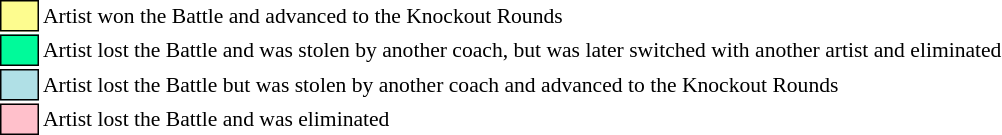<table class="toccolours" style="font-size: 90%; white-space: nowrap;">
<tr>
<td style="background-color:#fdfc8f; border: 1px solid black">      </td>
<td>Artist won the Battle and advanced to the Knockout Rounds</td>
</tr>
<tr>
<td style="background-color:#00fa9a; border: 1px solid black">      </td>
<td>Artist lost the Battle and was stolen by another coach, but was later switched with another artist and eliminated</td>
</tr>
<tr>
<td style="background-color:#B0E0E6; border: 1px solid black">      </td>
<td>Artist lost the Battle but was stolen by another coach and advanced to the Knockout Rounds</td>
</tr>
<tr>
<td style="background-color:pink; border: 1px solid black">      </td>
<td>Artist lost the Battle and was eliminated</td>
</tr>
<tr>
</tr>
</table>
